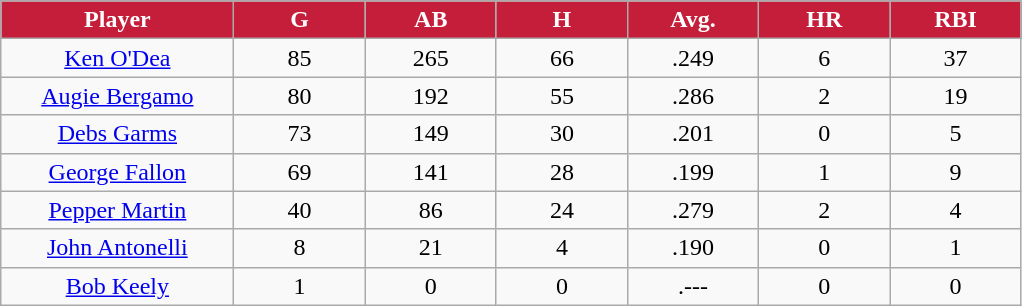<table class="wikitable sortable">
<tr>
<th style="background:#c41e3a;color:white;" width="16%">Player</th>
<th style="background:#c41e3a;color:white;" width="9%">G</th>
<th style="background:#c41e3a;color:white;" width="9%">AB</th>
<th style="background:#c41e3a;color:white;" width="9%">H</th>
<th style="background:#c41e3a;color:white;" width="9%">Avg.</th>
<th style="background:#c41e3a;color:white;" width="9%">HR</th>
<th style="background:#c41e3a;color:white;" width="9%">RBI</th>
</tr>
<tr align="center">
<td><a href='#'>Ken O'Dea</a></td>
<td>85</td>
<td>265</td>
<td>66</td>
<td>.249</td>
<td>6</td>
<td>37</td>
</tr>
<tr align="center">
<td><a href='#'>Augie Bergamo</a></td>
<td>80</td>
<td>192</td>
<td>55</td>
<td>.286</td>
<td>2</td>
<td>19</td>
</tr>
<tr align="center">
<td><a href='#'>Debs Garms</a></td>
<td>73</td>
<td>149</td>
<td>30</td>
<td>.201</td>
<td>0</td>
<td>5</td>
</tr>
<tr align="center">
<td><a href='#'>George Fallon</a></td>
<td>69</td>
<td>141</td>
<td>28</td>
<td>.199</td>
<td>1</td>
<td>9</td>
</tr>
<tr align="center">
<td><a href='#'>Pepper Martin</a></td>
<td>40</td>
<td>86</td>
<td>24</td>
<td>.279</td>
<td>2</td>
<td>4</td>
</tr>
<tr align="center">
<td><a href='#'>John Antonelli</a></td>
<td>8</td>
<td>21</td>
<td>4</td>
<td>.190</td>
<td>0</td>
<td>1</td>
</tr>
<tr align="center">
<td><a href='#'>Bob Keely</a></td>
<td>1</td>
<td>0</td>
<td>0</td>
<td>.---</td>
<td>0</td>
<td>0</td>
</tr>
</table>
